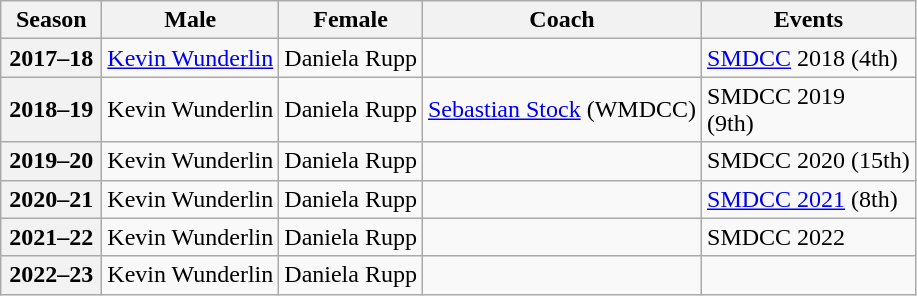<table class="wikitable">
<tr>
<th scope="col" width=60>Season</th>
<th scope="col">Male</th>
<th scope="col">Female</th>
<th scope="col">Coach</th>
<th scope="col">Events</th>
</tr>
<tr>
<th scope="row">2017–18</th>
<td><a href='#'>Kevin Wunderlin</a></td>
<td>Daniela Rupp</td>
<td></td>
<td><a href='#'>SMDCC</a> 2018 (4th)</td>
</tr>
<tr>
<th scope="row">2018–19</th>
<td>Kevin Wunderlin</td>
<td>Daniela Rupp</td>
<td><a href='#'>Sebastian Stock</a> (WMDCC)</td>
<td>SMDCC 2019 <br> (9th)</td>
</tr>
<tr>
<th scope="row">2019–20</th>
<td>Kevin Wunderlin</td>
<td>Daniela Rupp</td>
<td></td>
<td>SMDCC 2020 (15th)</td>
</tr>
<tr>
<th scope="row">2020–21</th>
<td>Kevin Wunderlin</td>
<td>Daniela Rupp</td>
<td></td>
<td><a href='#'>SMDCC 2021</a> (8th)</td>
</tr>
<tr>
<th scope="row">2021–22</th>
<td>Kevin Wunderlin</td>
<td>Daniela Rupp</td>
<td></td>
<td>SMDCC 2022 </td>
</tr>
<tr>
<th scope="row">2022–23</th>
<td>Kevin Wunderlin</td>
<td>Daniela Rupp</td>
<td></td>
<td></td>
</tr>
</table>
